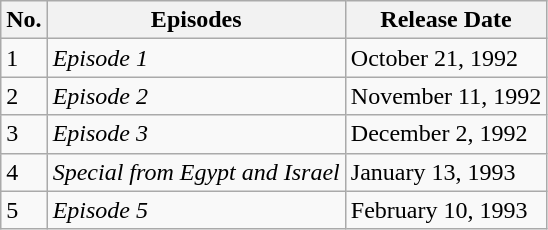<table class="wikitable">
<tr>
<th>No.</th>
<th>Episodes</th>
<th>Release Date</th>
</tr>
<tr>
<td>1</td>
<td><em>Episode 1</em></td>
<td>October 21, 1992</td>
</tr>
<tr>
<td>2</td>
<td><em>Episode 2</em></td>
<td>November 11, 1992</td>
</tr>
<tr>
<td>3</td>
<td><em>Episode 3</em></td>
<td>December 2, 1992</td>
</tr>
<tr>
<td>4</td>
<td><em>Special from Egypt and Israel</em></td>
<td>January 13, 1993</td>
</tr>
<tr>
<td>5</td>
<td><em>Episode 5</em></td>
<td>February 10, 1993</td>
</tr>
</table>
